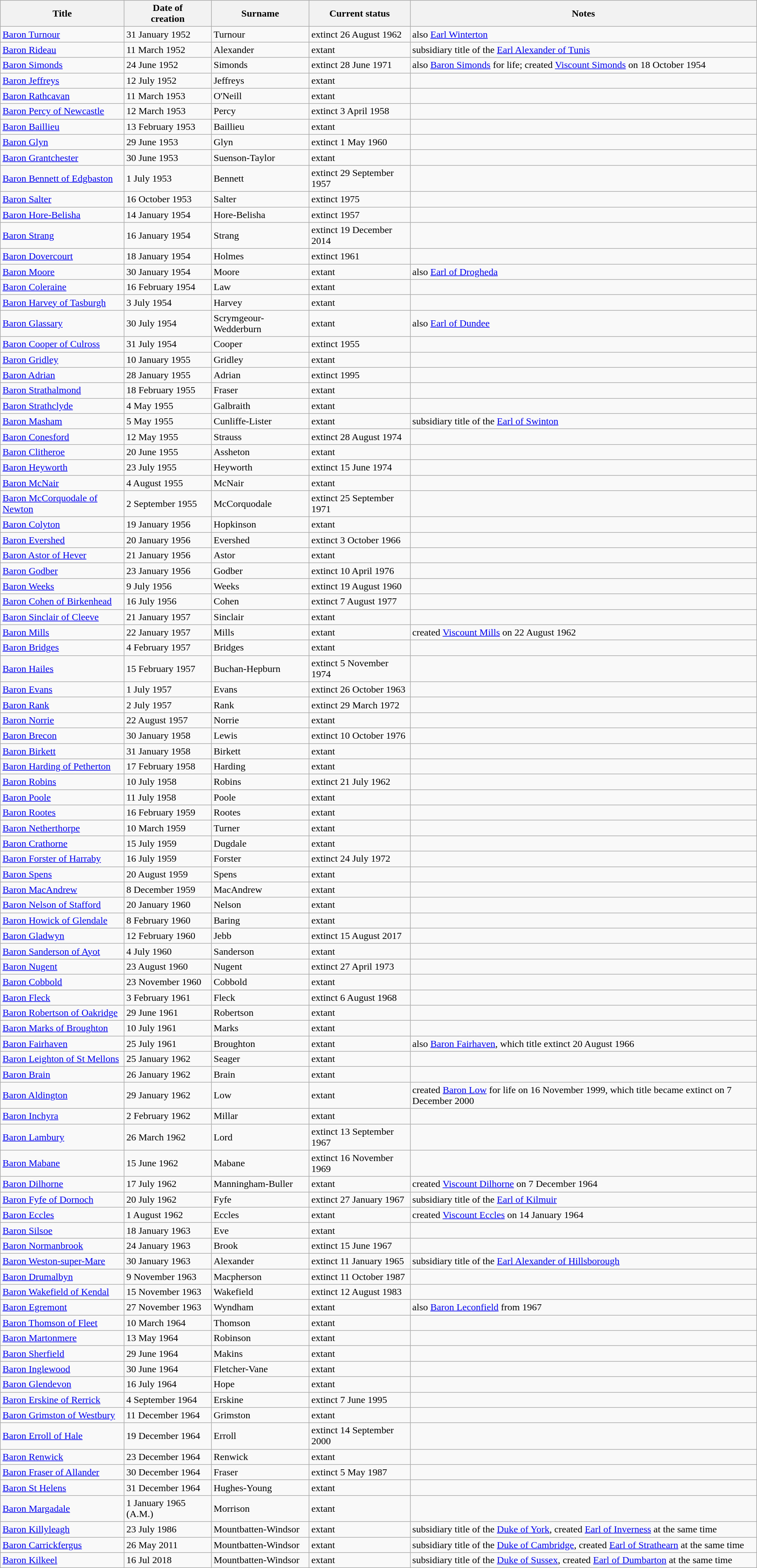<table class="wikitable sortable">
<tr>
<th>Title</th>
<th>Date of <br>creation</th>
<th>Surname</th>
<th>Current status</th>
<th>Notes</th>
</tr>
<tr>
<td><a href='#'>Baron Turnour</a></td>
<td>31 January 1952</td>
<td>Turnour</td>
<td>extinct 26 August 1962</td>
<td>also <a href='#'>Earl Winterton</a></td>
</tr>
<tr>
<td><a href='#'>Baron Rideau</a></td>
<td>11 March 1952</td>
<td>Alexander</td>
<td>extant</td>
<td>subsidiary title of the <a href='#'>Earl Alexander of Tunis</a></td>
</tr>
<tr>
<td><a href='#'>Baron Simonds</a></td>
<td>24 June 1952</td>
<td>Simonds</td>
<td>extinct 28 June 1971</td>
<td>also <a href='#'>Baron Simonds</a> for life; created <a href='#'>Viscount Simonds</a> on 18 October 1954</td>
</tr>
<tr>
<td><a href='#'>Baron Jeffreys</a></td>
<td>12 July 1952</td>
<td>Jeffreys</td>
<td>extant</td>
<td></td>
</tr>
<tr>
<td><a href='#'>Baron Rathcavan</a></td>
<td>11 March 1953</td>
<td>O'Neill</td>
<td>extant</td>
<td></td>
</tr>
<tr>
<td><a href='#'>Baron Percy of Newcastle</a></td>
<td>12 March 1953</td>
<td>Percy</td>
<td>extinct 3 April 1958</td>
<td></td>
</tr>
<tr>
<td><a href='#'>Baron Baillieu</a></td>
<td>13 February 1953</td>
<td>Baillieu</td>
<td>extant</td>
<td></td>
</tr>
<tr>
<td><a href='#'>Baron Glyn</a></td>
<td>29 June 1953</td>
<td>Glyn</td>
<td>extinct 1 May 1960</td>
<td></td>
</tr>
<tr>
<td><a href='#'>Baron Grantchester</a></td>
<td>30 June 1953</td>
<td>Suenson-Taylor</td>
<td>extant</td>
<td></td>
</tr>
<tr>
<td><a href='#'>Baron Bennett of Edgbaston</a></td>
<td>1 July 1953</td>
<td>Bennett</td>
<td>extinct 29 September 1957</td>
<td></td>
</tr>
<tr>
<td><a href='#'>Baron Salter</a></td>
<td>16 October 1953</td>
<td>Salter</td>
<td>extinct 1975</td>
<td> </td>
</tr>
<tr>
<td><a href='#'>Baron Hore-Belisha</a></td>
<td>14 January 1954</td>
<td>Hore-Belisha</td>
<td>extinct 1957</td>
<td> </td>
</tr>
<tr>
<td><a href='#'>Baron Strang</a></td>
<td>16 January 1954</td>
<td>Strang</td>
<td>extinct 19 December 2014</td>
<td> </td>
</tr>
<tr>
<td><a href='#'>Baron Dovercourt</a></td>
<td>18 January 1954</td>
<td>Holmes</td>
<td>extinct 1961</td>
<td> </td>
</tr>
<tr>
<td><a href='#'>Baron Moore</a></td>
<td>30 January 1954</td>
<td>Moore</td>
<td>extant</td>
<td>also <a href='#'>Earl of Drogheda</a></td>
</tr>
<tr>
<td><a href='#'>Baron Coleraine</a></td>
<td>16 February 1954</td>
<td>Law</td>
<td>extant</td>
<td> </td>
</tr>
<tr>
<td><a href='#'>Baron Harvey of Tasburgh</a></td>
<td>3 July 1954</td>
<td>Harvey</td>
<td>extant</td>
<td> </td>
</tr>
<tr>
<td><a href='#'>Baron Glassary</a></td>
<td>30 July 1954</td>
<td>Scrymgeour-Wedderburn</td>
<td>extant</td>
<td>also <a href='#'>Earl of Dundee</a></td>
</tr>
<tr>
<td><a href='#'>Baron Cooper of Culross</a></td>
<td>31 July 1954</td>
<td>Cooper</td>
<td>extinct 1955</td>
<td> </td>
</tr>
<tr>
<td><a href='#'>Baron Gridley</a></td>
<td>10 January 1955</td>
<td>Gridley</td>
<td>extant</td>
<td> </td>
</tr>
<tr>
<td><a href='#'>Baron Adrian</a></td>
<td>28 January 1955</td>
<td>Adrian</td>
<td>extinct 1995</td>
<td> </td>
</tr>
<tr>
<td><a href='#'>Baron Strathalmond</a></td>
<td>18 February 1955</td>
<td>Fraser</td>
<td>extant</td>
<td></td>
</tr>
<tr>
<td><a href='#'>Baron Strathclyde</a></td>
<td>4 May 1955</td>
<td>Galbraith</td>
<td>extant</td>
<td></td>
</tr>
<tr>
<td><a href='#'>Baron Masham</a></td>
<td>5 May 1955</td>
<td>Cunliffe-Lister</td>
<td>extant</td>
<td>subsidiary title of the <a href='#'>Earl of Swinton</a></td>
</tr>
<tr>
<td><a href='#'>Baron Conesford</a></td>
<td>12 May 1955</td>
<td>Strauss</td>
<td>extinct 28 August 1974</td>
<td></td>
</tr>
<tr>
<td><a href='#'>Baron Clitheroe</a></td>
<td>20 June 1955</td>
<td>Assheton</td>
<td>extant</td>
<td></td>
</tr>
<tr>
<td><a href='#'>Baron Heyworth</a></td>
<td>23 July 1955</td>
<td>Heyworth</td>
<td>extinct 15 June 1974</td>
<td></td>
</tr>
<tr>
<td><a href='#'>Baron McNair</a></td>
<td>4 August 1955</td>
<td>McNair</td>
<td>extant</td>
<td></td>
</tr>
<tr>
<td><a href='#'>Baron McCorquodale of Newton</a></td>
<td>2 September 1955</td>
<td>McCorquodale</td>
<td>extinct 25 September 1971</td>
<td></td>
</tr>
<tr>
<td><a href='#'>Baron Colyton</a></td>
<td>19 January 1956</td>
<td>Hopkinson</td>
<td>extant</td>
<td></td>
</tr>
<tr>
<td><a href='#'>Baron Evershed</a></td>
<td>20 January 1956</td>
<td>Evershed</td>
<td>extinct 3 October 1966</td>
<td></td>
</tr>
<tr>
<td><a href='#'>Baron Astor of Hever</a></td>
<td>21 January 1956</td>
<td>Astor</td>
<td>extant</td>
<td></td>
</tr>
<tr>
<td><a href='#'>Baron Godber</a></td>
<td>23 January 1956</td>
<td>Godber</td>
<td>extinct 10 April 1976</td>
<td></td>
</tr>
<tr>
<td><a href='#'>Baron Weeks</a></td>
<td>9 July 1956</td>
<td>Weeks</td>
<td>extinct 19 August 1960</td>
<td></td>
</tr>
<tr>
<td><a href='#'>Baron Cohen of Birkenhead</a></td>
<td>16 July 1956</td>
<td>Cohen</td>
<td>extinct 7 August 1977</td>
<td></td>
</tr>
<tr>
<td><a href='#'>Baron Sinclair of Cleeve</a></td>
<td>21 January 1957</td>
<td>Sinclair</td>
<td>extant</td>
<td></td>
</tr>
<tr>
<td><a href='#'>Baron Mills</a></td>
<td>22 January 1957</td>
<td>Mills</td>
<td>extant</td>
<td>created <a href='#'>Viscount Mills</a> on 22 August 1962</td>
</tr>
<tr>
<td><a href='#'>Baron Bridges</a></td>
<td>4 February 1957</td>
<td>Bridges</td>
<td>extant</td>
<td></td>
</tr>
<tr>
<td><a href='#'>Baron Hailes</a></td>
<td>15 February 1957</td>
<td>Buchan-Hepburn</td>
<td>extinct 5 November 1974</td>
<td></td>
</tr>
<tr>
<td><a href='#'>Baron Evans</a></td>
<td>1 July 1957</td>
<td>Evans</td>
<td>extinct 26 October 1963</td>
<td></td>
</tr>
<tr>
<td><a href='#'>Baron Rank</a></td>
<td>2 July 1957</td>
<td>Rank</td>
<td>extinct 29 March 1972</td>
<td></td>
</tr>
<tr>
<td><a href='#'>Baron Norrie</a></td>
<td>22 August 1957</td>
<td>Norrie</td>
<td>extant</td>
<td></td>
</tr>
<tr>
<td><a href='#'>Baron Brecon</a></td>
<td>30 January 1958</td>
<td>Lewis</td>
<td>extinct 10 October 1976</td>
<td></td>
</tr>
<tr>
<td><a href='#'>Baron Birkett</a></td>
<td>31 January 1958</td>
<td>Birkett</td>
<td>extant</td>
<td></td>
</tr>
<tr>
<td><a href='#'>Baron Harding of Petherton</a></td>
<td>17 February 1958</td>
<td>Harding</td>
<td>extant</td>
<td></td>
</tr>
<tr>
<td><a href='#'>Baron Robins</a></td>
<td>10 July 1958</td>
<td>Robins</td>
<td>extinct 21 July 1962</td>
<td></td>
</tr>
<tr>
<td><a href='#'>Baron Poole</a></td>
<td>11 July 1958</td>
<td>Poole</td>
<td>extant</td>
<td></td>
</tr>
<tr>
<td><a href='#'>Baron Rootes</a></td>
<td>16 February 1959</td>
<td>Rootes</td>
<td>extant</td>
<td></td>
</tr>
<tr>
<td><a href='#'>Baron Netherthorpe</a></td>
<td>10 March 1959</td>
<td>Turner</td>
<td>extant</td>
<td></td>
</tr>
<tr>
<td><a href='#'>Baron Crathorne</a></td>
<td>15 July 1959</td>
<td>Dugdale</td>
<td>extant</td>
<td></td>
</tr>
<tr>
<td><a href='#'>Baron Forster of Harraby</a></td>
<td>16 July 1959</td>
<td>Forster</td>
<td>extinct 24 July 1972</td>
<td></td>
</tr>
<tr>
<td><a href='#'>Baron Spens</a></td>
<td>20 August 1959</td>
<td>Spens</td>
<td>extant</td>
<td></td>
</tr>
<tr>
<td><a href='#'>Baron MacAndrew</a></td>
<td>8 December 1959</td>
<td>MacAndrew</td>
<td>extant</td>
<td></td>
</tr>
<tr>
<td><a href='#'>Baron Nelson of Stafford</a></td>
<td>20 January 1960</td>
<td>Nelson</td>
<td>extant</td>
<td></td>
</tr>
<tr>
<td><a href='#'>Baron Howick of Glendale</a></td>
<td>8 February 1960</td>
<td>Baring</td>
<td>extant</td>
<td></td>
</tr>
<tr>
<td><a href='#'>Baron Gladwyn</a></td>
<td>12 February 1960</td>
<td>Jebb</td>
<td>extinct 15 August 2017</td>
<td></td>
</tr>
<tr>
<td><a href='#'>Baron Sanderson of Ayot</a></td>
<td>4 July 1960</td>
<td>Sanderson</td>
<td>extant</td>
<td></td>
</tr>
<tr>
<td><a href='#'>Baron Nugent</a></td>
<td>23 August 1960</td>
<td>Nugent</td>
<td>extinct 27 April 1973</td>
<td></td>
</tr>
<tr>
<td><a href='#'>Baron Cobbold</a></td>
<td>23 November 1960</td>
<td>Cobbold</td>
<td>extant</td>
<td></td>
</tr>
<tr>
<td><a href='#'>Baron Fleck</a></td>
<td>3 February 1961</td>
<td>Fleck</td>
<td>extinct 6 August 1968</td>
<td></td>
</tr>
<tr>
<td><a href='#'>Baron Robertson of Oakridge</a></td>
<td>29 June 1961</td>
<td>Robertson</td>
<td>extant</td>
<td></td>
</tr>
<tr>
<td><a href='#'>Baron Marks of Broughton</a></td>
<td>10 July 1961</td>
<td>Marks</td>
<td>extant</td>
<td></td>
</tr>
<tr>
<td><a href='#'>Baron Fairhaven</a></td>
<td>25 July 1961</td>
<td>Broughton</td>
<td>extant</td>
<td>also <a href='#'>Baron Fairhaven</a>, which title extinct 20 August 1966</td>
</tr>
<tr>
<td><a href='#'>Baron Leighton of St Mellons</a></td>
<td>25 January 1962</td>
<td>Seager</td>
<td>extant</td>
<td></td>
</tr>
<tr>
<td><a href='#'>Baron Brain</a></td>
<td>26 January 1962</td>
<td>Brain</td>
<td>extant</td>
<td></td>
</tr>
<tr>
<td><a href='#'>Baron Aldington</a></td>
<td>29 January 1962</td>
<td>Low</td>
<td>extant</td>
<td>created <a href='#'>Baron Low</a> for life on 16 November 1999, which title became extinct on 7 December 2000</td>
</tr>
<tr>
<td><a href='#'>Baron Inchyra</a></td>
<td>2 February 1962</td>
<td>Millar</td>
<td>extant</td>
<td></td>
</tr>
<tr>
<td><a href='#'>Baron Lambury</a></td>
<td>26 March 1962</td>
<td>Lord</td>
<td>extinct 13 September 1967</td>
<td></td>
</tr>
<tr>
<td><a href='#'>Baron Mabane</a></td>
<td>15 June 1962</td>
<td>Mabane</td>
<td>extinct 16 November 1969</td>
<td></td>
</tr>
<tr>
<td><a href='#'>Baron Dilhorne</a></td>
<td>17 July 1962</td>
<td>Manningham-Buller</td>
<td>extant</td>
<td>created <a href='#'>Viscount Dilhorne</a> on 7 December 1964</td>
</tr>
<tr>
<td><a href='#'>Baron Fyfe of Dornoch</a></td>
<td>20 July 1962</td>
<td>Fyfe</td>
<td>extinct 27 January 1967</td>
<td>subsidiary title of the <a href='#'>Earl of Kilmuir</a></td>
</tr>
<tr>
<td><a href='#'>Baron Eccles</a></td>
<td>1 August 1962</td>
<td>Eccles</td>
<td>extant</td>
<td>created <a href='#'>Viscount Eccles</a> on 14 January 1964</td>
</tr>
<tr>
<td><a href='#'>Baron Silsoe</a></td>
<td>18 January 1963</td>
<td>Eve</td>
<td>extant</td>
<td></td>
</tr>
<tr>
<td><a href='#'>Baron Normanbrook</a></td>
<td>24 January 1963</td>
<td>Brook</td>
<td>extinct 15 June 1967</td>
<td></td>
</tr>
<tr>
<td><a href='#'>Baron Weston-super-Mare</a></td>
<td>30 January 1963</td>
<td>Alexander</td>
<td>extinct 11 January 1965</td>
<td>subsidiary title of the <a href='#'>Earl Alexander of Hillsborough</a></td>
</tr>
<tr>
<td><a href='#'>Baron Drumalbyn</a></td>
<td>9 November 1963</td>
<td>Macpherson</td>
<td>extinct 11 October 1987</td>
<td></td>
</tr>
<tr>
<td><a href='#'>Baron Wakefield of Kendal</a></td>
<td>15 November 1963</td>
<td>Wakefield</td>
<td>extinct 12 August 1983</td>
<td></td>
</tr>
<tr>
<td><a href='#'>Baron Egremont</a></td>
<td>27 November 1963</td>
<td>Wyndham</td>
<td>extant</td>
<td>also <a href='#'>Baron Leconfield</a> from 1967</td>
</tr>
<tr>
<td><a href='#'>Baron Thomson of Fleet</a></td>
<td>10 March 1964</td>
<td>Thomson</td>
<td>extant</td>
<td></td>
</tr>
<tr>
<td><a href='#'>Baron Martonmere</a></td>
<td>13 May 1964</td>
<td>Robinson</td>
<td>extant</td>
<td></td>
</tr>
<tr>
<td><a href='#'>Baron Sherfield</a></td>
<td>29 June 1964</td>
<td>Makins</td>
<td>extant</td>
<td></td>
</tr>
<tr>
<td><a href='#'>Baron Inglewood</a></td>
<td>30 June 1964</td>
<td>Fletcher-Vane</td>
<td>extant</td>
<td></td>
</tr>
<tr>
<td><a href='#'>Baron Glendevon</a></td>
<td>16 July 1964</td>
<td>Hope</td>
<td>extant</td>
<td></td>
</tr>
<tr>
<td><a href='#'>Baron Erskine of Rerrick</a></td>
<td>4 September 1964</td>
<td>Erskine</td>
<td>extinct 7 June 1995</td>
<td></td>
</tr>
<tr>
<td><a href='#'>Baron Grimston of Westbury</a></td>
<td>11 December 1964</td>
<td>Grimston</td>
<td>extant</td>
<td></td>
</tr>
<tr>
<td><a href='#'>Baron Erroll of Hale</a></td>
<td>19 December 1964</td>
<td>Erroll</td>
<td>extinct 14 September 2000</td>
<td></td>
</tr>
<tr>
<td><a href='#'>Baron Renwick</a></td>
<td>23 December 1964</td>
<td>Renwick</td>
<td>extant</td>
<td></td>
</tr>
<tr>
<td><a href='#'>Baron Fraser of Allander</a></td>
<td>30 December 1964</td>
<td>Fraser</td>
<td>extinct 5 May 1987</td>
<td></td>
</tr>
<tr>
<td><a href='#'>Baron St Helens</a></td>
<td>31 December 1964</td>
<td>Hughes-Young</td>
<td>extant</td>
<td></td>
</tr>
<tr>
<td><a href='#'>Baron Margadale</a></td>
<td>1 January 1965 (A.M.)</td>
<td>Morrison</td>
<td>extant</td>
<td></td>
</tr>
<tr>
<td><a href='#'>Baron Killyleagh</a></td>
<td>23 July 1986</td>
<td>Mountbatten-Windsor</td>
<td>extant</td>
<td>subsidiary title of the <a href='#'>Duke of York</a>, created <a href='#'>Earl of Inverness</a> at the same time</td>
</tr>
<tr>
<td><a href='#'>Baron Carrickfergus</a></td>
<td>26 May 2011</td>
<td>Mountbatten-Windsor</td>
<td>extant</td>
<td>subsidiary title of the <a href='#'>Duke of Cambridge</a>, created <a href='#'>Earl of Strathearn</a> at the same time</td>
</tr>
<tr>
<td><a href='#'>Baron Kilkeel</a></td>
<td>16 Jul 2018</td>
<td>Mountbatten-Windsor</td>
<td>extant</td>
<td>subsidiary title of the <a href='#'>Duke of Sussex</a>, created <a href='#'>Earl of Dumbarton</a> at the same time</td>
</tr>
</table>
